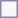<table style="border:1px solid #8888aa; background-color:#f7f8ff; padding:5px; font-size:95%; margin: 0px 12px 12px 0px;">
</table>
